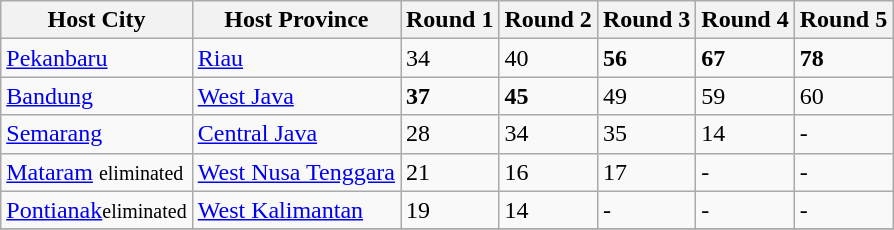<table class="wikitable sortable">
<tr>
<th>Host City</th>
<th>Host Province</th>
<th>Round 1</th>
<th>Round 2</th>
<th>Round 3</th>
<th>Round 4</th>
<th>Round 5</th>
</tr>
<tr>
<td><a href='#'>Pekanbaru</a></td>
<td><a href='#'>Riau</a></td>
<td>34</td>
<td>40</td>
<td><strong>56</strong></td>
<td><strong>67</strong></td>
<td><strong>78</strong></td>
</tr>
<tr>
<td><a href='#'>Bandung</a></td>
<td><a href='#'>West Java</a></td>
<td><strong>37</strong></td>
<td><strong>45</strong></td>
<td>49</td>
<td>59</td>
<td>60</td>
</tr>
<tr>
<td><a href='#'>Semarang</a></td>
<td><a href='#'>Central Java</a></td>
<td>28</td>
<td>34</td>
<td>35</td>
<td>14</td>
<td>-</td>
</tr>
<tr>
<td><a href='#'>Mataram</a> <small>eliminated</small></td>
<td><a href='#'>West Nusa Tenggara</a></td>
<td>21</td>
<td>16</td>
<td>17</td>
<td>-</td>
<td>-</td>
</tr>
<tr>
<td><a href='#'>Pontianak</a><small>eliminated</small></td>
<td><a href='#'>West Kalimantan</a></td>
<td>19</td>
<td>14</td>
<td>-</td>
<td>-</td>
<td>-</td>
</tr>
<tr>
</tr>
</table>
